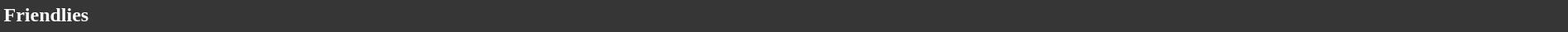<table style="width: 100%; background:#363636; color:white;">
<tr>
<td><strong>Friendlies</strong></td>
</tr>
<tr>
</tr>
</table>
